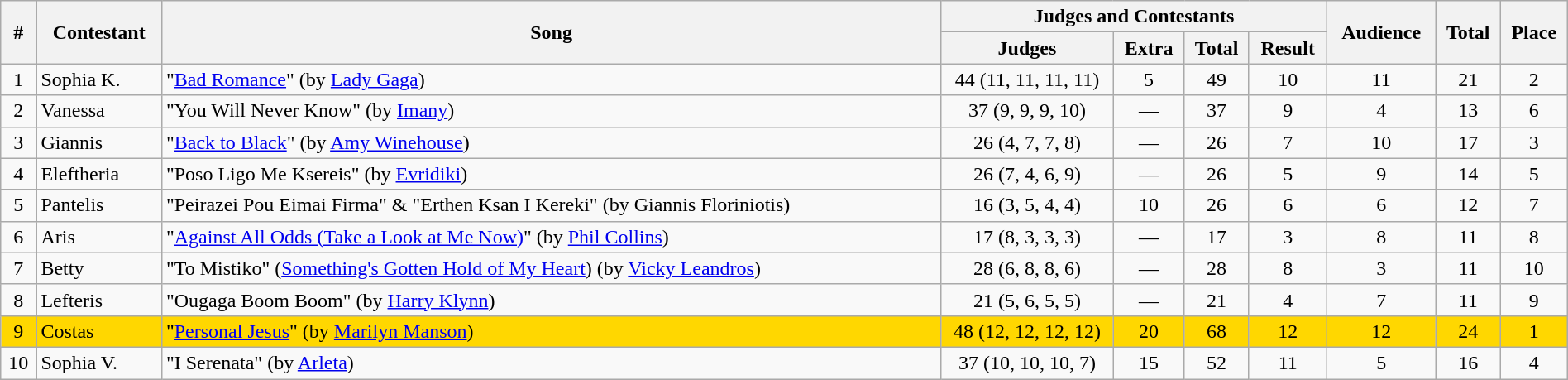<table class="sortable wikitable" style="text-align:center;" width="100%">
<tr>
<th rowspan="2">#</th>
<th rowspan="2">Contestant</th>
<th rowspan="2">Song</th>
<th colspan="4">Judges and Contestants</th>
<th rowspan="2">Audience</th>
<th rowspan="2">Total</th>
<th rowspan="2">Place</th>
</tr>
<tr>
<th width="11%">Judges</th>
<th>Extra</th>
<th>Total</th>
<th>Result</th>
</tr>
<tr>
<td>1</td>
<td align="left">Sophia K.</td>
<td align="left">"<a href='#'>Bad Romance</a>" (by <a href='#'>Lady Gaga</a>)</td>
<td>44 (11, 11, 11, 11)</td>
<td>5</td>
<td>49</td>
<td>10</td>
<td>11</td>
<td>21</td>
<td>2</td>
</tr>
<tr>
<td>2</td>
<td align="left">Vanessa</td>
<td align="left">"You Will Never Know" (by <a href='#'>Imany</a>)</td>
<td>37 (9, 9, 9, 10)</td>
<td>—</td>
<td>37</td>
<td>9</td>
<td>4</td>
<td>13</td>
<td>6</td>
</tr>
<tr>
<td>3</td>
<td align="left">Giannis</td>
<td align="left">"<a href='#'>Back to Black</a>" (by <a href='#'>Amy Winehouse</a>)</td>
<td>26 (4, 7, 7, 8)</td>
<td>—</td>
<td>26</td>
<td>7</td>
<td>10</td>
<td>17</td>
<td>3</td>
</tr>
<tr>
<td>4</td>
<td align="left">Eleftheria</td>
<td align="left">"Poso Ligo Me Ksereis" (by <a href='#'>Evridiki</a>)</td>
<td>26 (7, 4, 6, 9)</td>
<td>—</td>
<td>26</td>
<td>5</td>
<td>9</td>
<td>14</td>
<td>5</td>
</tr>
<tr>
<td>5</td>
<td align="left">Pantelis</td>
<td align="left">"Peirazei Pou Eimai Firma" & "Erthen Ksan I Kereki" (by Giannis Floriniotis)</td>
<td>16 (3, 5, 4, 4)</td>
<td>10</td>
<td>26</td>
<td>6</td>
<td>6</td>
<td>12</td>
<td>7</td>
</tr>
<tr>
<td>6</td>
<td align="left">Aris</td>
<td align="left">"<a href='#'>Against All Odds (Take a Look at Me Now)</a>" (by <a href='#'>Phil Collins</a>)</td>
<td>17 (8, 3, 3, 3)</td>
<td>—</td>
<td>17</td>
<td>3</td>
<td>8</td>
<td>11</td>
<td>8</td>
</tr>
<tr>
<td>7</td>
<td align="left">Betty</td>
<td align="left">"To Mistiko" (<a href='#'>Something's Gotten Hold of My Heart</a>) (by <a href='#'>Vicky Leandros</a>)</td>
<td>28 (6, 8, 8, 6)</td>
<td>—</td>
<td>28</td>
<td>8</td>
<td>3</td>
<td>11</td>
<td>10</td>
</tr>
<tr>
<td>8</td>
<td align="left">Lefteris</td>
<td align="left">"Ougaga Boom Boom" (by <a href='#'>Harry Klynn</a>)</td>
<td>21 (5, 6, 5, 5)</td>
<td>—</td>
<td>21</td>
<td>4</td>
<td>7</td>
<td>11</td>
<td>9</td>
</tr>
<tr bgcolor="gold">
<td>9</td>
<td align="left">Costas</td>
<td align="left">"<a href='#'>Personal Jesus</a>" (by <a href='#'>Marilyn Manson</a>)</td>
<td>48 (12, 12, 12, 12)</td>
<td>20</td>
<td>68</td>
<td>12</td>
<td>12</td>
<td>24</td>
<td>1</td>
</tr>
<tr>
<td>10</td>
<td align="left">Sophia V.</td>
<td align="left">"I Serenata" (by <a href='#'>Arleta</a>)</td>
<td>37 (10, 10, 10, 7)</td>
<td>15</td>
<td>52</td>
<td>11</td>
<td>5</td>
<td>16</td>
<td>4</td>
</tr>
</table>
